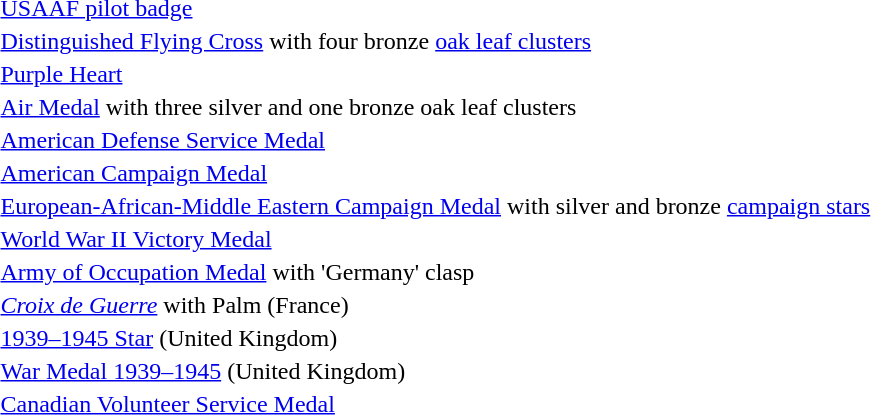<table>
<tr>
<td></td>
<td><a href='#'>USAAF pilot badge</a></td>
</tr>
<tr>
<td></td>
<td><a href='#'>Distinguished Flying Cross</a> with four bronze <a href='#'>oak leaf clusters</a></td>
</tr>
<tr>
<td></td>
<td><a href='#'>Purple Heart</a></td>
</tr>
<tr>
<td></td>
<td><a href='#'>Air Medal</a> with three silver and one bronze oak leaf clusters</td>
</tr>
<tr>
<td></td>
<td><a href='#'>American Defense Service Medal</a></td>
</tr>
<tr>
<td></td>
<td><a href='#'>American Campaign Medal</a></td>
</tr>
<tr>
<td></td>
<td><a href='#'>European-African-Middle Eastern Campaign Medal</a> with silver and bronze <a href='#'>campaign stars</a></td>
</tr>
<tr>
<td></td>
<td><a href='#'>World War II Victory Medal</a></td>
</tr>
<tr>
<td></td>
<td><a href='#'>Army of Occupation Medal</a> with 'Germany' clasp</td>
</tr>
<tr>
<td></td>
<td><em><a href='#'>Croix de Guerre</a></em> with Palm (France)</td>
</tr>
<tr>
<td></td>
<td><a href='#'>1939–1945 Star</a> (United Kingdom)</td>
</tr>
<tr>
<td></td>
<td><a href='#'>War Medal 1939–1945</a> (United Kingdom)</td>
</tr>
<tr>
<td></td>
<td><a href='#'>Canadian Volunteer Service Medal</a></td>
</tr>
</table>
